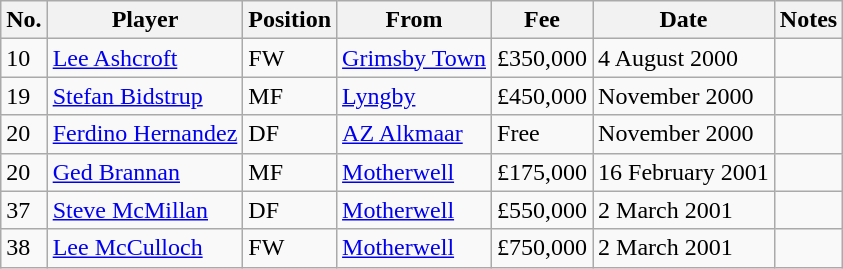<table class="wikitable">
<tr>
<th>No.</th>
<th>Player</th>
<th>Position</th>
<th>From</th>
<th>Fee</th>
<th>Date</th>
<th>Notes</th>
</tr>
<tr>
<td>10</td>
<td><a href='#'>Lee Ashcroft</a></td>
<td>FW</td>
<td><a href='#'>Grimsby Town</a></td>
<td>£350,000</td>
<td>4 August 2000</td>
<td></td>
</tr>
<tr>
<td>19</td>
<td><a href='#'>Stefan Bidstrup</a></td>
<td>MF</td>
<td><a href='#'>Lyngby</a></td>
<td>£450,000</td>
<td>November 2000</td>
<td></td>
</tr>
<tr>
<td>20</td>
<td><a href='#'>Ferdino Hernandez</a></td>
<td>DF</td>
<td><a href='#'>AZ Alkmaar</a></td>
<td>Free</td>
<td>November 2000</td>
<td></td>
</tr>
<tr>
<td>20</td>
<td><a href='#'>Ged Brannan</a></td>
<td>MF</td>
<td><a href='#'>Motherwell</a></td>
<td>£175,000</td>
<td>16 February 2001</td>
<td></td>
</tr>
<tr>
<td>37</td>
<td><a href='#'>Steve McMillan</a></td>
<td>DF</td>
<td><a href='#'>Motherwell</a></td>
<td>£550,000</td>
<td>2 March 2001</td>
<td></td>
</tr>
<tr>
<td>38</td>
<td><a href='#'>Lee McCulloch</a></td>
<td>FW</td>
<td><a href='#'>Motherwell</a></td>
<td>£750,000</td>
<td>2 March 2001</td>
<td></td>
</tr>
</table>
